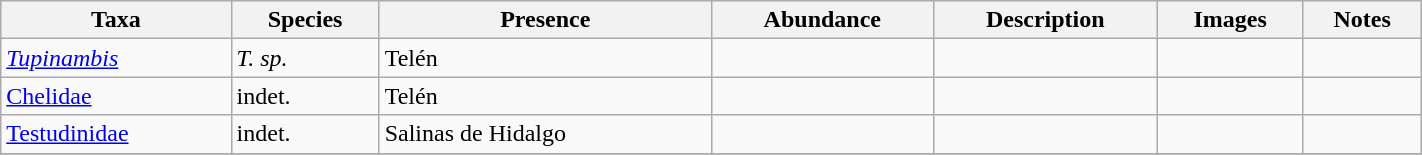<table class="wikitable sortable" align="center" width="75%">
<tr>
<th>Taxa</th>
<th>Species</th>
<th>Presence</th>
<th>Abundance</th>
<th>Description</th>
<th>Images</th>
<th>Notes</th>
</tr>
<tr>
<td><em><a href='#'>Tupinambis</a></em></td>
<td><em>T. sp.</em></td>
<td>Telén</td>
<td></td>
<td></td>
<td></td>
<td align=center></td>
</tr>
<tr>
<td><a href='#'>Chelidae</a></td>
<td>indet.</td>
<td>Telén</td>
<td></td>
<td></td>
<td></td>
<td align=center></td>
</tr>
<tr>
<td><a href='#'>Testudinidae</a></td>
<td>indet.</td>
<td>Salinas de Hidalgo</td>
<td></td>
<td></td>
<td></td>
<td align=center></td>
</tr>
<tr>
</tr>
</table>
